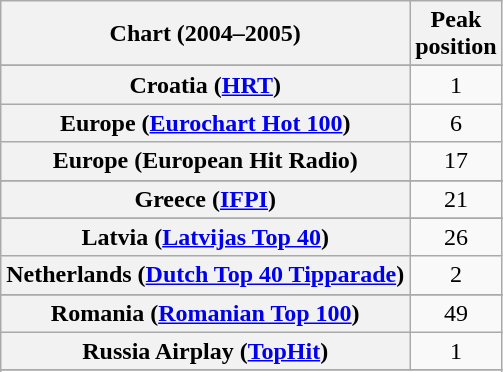<table class="wikitable sortable plainrowheaders" style="text-align:center">
<tr>
<th scope="col">Chart (2004–2005)</th>
<th scope="col">Peak<br>position</th>
</tr>
<tr>
</tr>
<tr>
</tr>
<tr>
</tr>
<tr>
</tr>
<tr>
<th scope="row">Croatia (<a href='#'>HRT</a>)</th>
<td>1</td>
</tr>
<tr>
<th scope="row">Europe (<a href='#'>Eurochart Hot 100</a>)</th>
<td>6</td>
</tr>
<tr>
<th scope="row">Europe (European Hit Radio)</th>
<td>17</td>
</tr>
<tr>
</tr>
<tr>
</tr>
<tr>
</tr>
<tr>
<th scope="row">Greece (<a href='#'>IFPI</a>)</th>
<td>21</td>
</tr>
<tr>
</tr>
<tr>
</tr>
<tr>
</tr>
<tr>
</tr>
<tr>
<th scope="row">Latvia (<a href='#'>Latvijas Top 40</a>)</th>
<td>26</td>
</tr>
<tr>
<th scope="row">Netherlands (<a href='#'>Dutch Top 40 Tipparade</a>)</th>
<td>2</td>
</tr>
<tr>
</tr>
<tr>
<th scope="row">Romania (<a href='#'>Romanian Top 100</a>)</th>
<td>49</td>
</tr>
<tr>
<th scope="row">Russia Airplay (<a href='#'>TopHit</a>)</th>
<td>1</td>
</tr>
<tr>
</tr>
<tr>
</tr>
<tr>
</tr>
<tr>
</tr>
</table>
